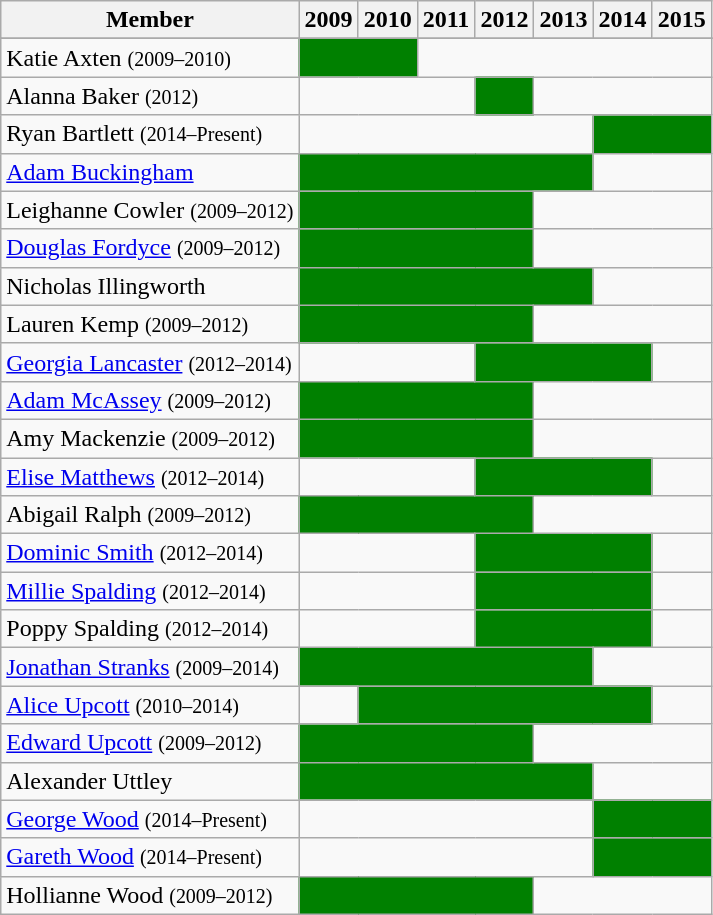<table class="wikitable">
<tr>
<th>Member</th>
<th>2009</th>
<th>2010</th>
<th>2011</th>
<th>2012</th>
<th>2013</th>
<th>2014</th>
<th>2015</th>
</tr>
<tr>
</tr>
<tr>
<td>Katie Axten <small>(2009–2010)</small></td>
<td colspan="2"  style="text-align:center; background:green"></td>
<td colspan="5"></td>
</tr>
<tr>
<td>Alanna Baker <small>(2012)</small></td>
<td colspan="3"></td>
<td colspan="1" style="text-align:center; background:green;"></td>
<td colspan="3"></td>
</tr>
<tr>
<td>Ryan Bartlett <small>(2014–Present) </small></td>
<td colspan="5"></td>
<td colspan="2"  style="text-align:center; background:green"></td>
</tr>
<tr>
<td><a href='#'>Adam Buckingham</a></td>
<td colspan="5"  style="text-align:center; background:green;"></td>
<td colspan="2"></td>
</tr>
<tr>
<td>Leighanne Cowler <small>(2009–2012)</small></td>
<td colspan="4" style="text-align:center; background:green;"></td>
<td colspan="3"></td>
</tr>
<tr>
<td><a href='#'>Douglas Fordyce</a> <small>(2009–2012)</small></td>
<td colspan="4" style="text-align:center; background:green"></td>
<td colspan="3"></td>
</tr>
<tr>
<td>Nicholas Illingworth</td>
<td colspan="5" style="text-align:center; background:green;"></td>
<td colspan="3"></td>
</tr>
<tr>
<td>Lauren Kemp <small>(2009–2012)</small></td>
<td colspan="4"  style="text-align:center; background:green"></td>
<td colspan="3"></td>
</tr>
<tr>
<td><a href='#'>Georgia Lancaster</a> <small>(2012–2014)</small></td>
<td colspan="3"></td>
<td colspan="3" style="text-align:center; background:green;"></td>
<td colspan="1"></td>
</tr>
<tr>
<td><a href='#'>Adam McAssey</a> <small>(2009–2012)</small></td>
<td colspan="4"  style="text-align:center; background:green"></td>
<td colspan="3"></td>
</tr>
<tr>
<td>Amy Mackenzie <small>(2009–2012)</small></td>
<td colspan="4" style="text-align:center; background:green"></td>
<td colspan="3"></td>
</tr>
<tr>
<td><a href='#'>Elise Matthews</a> <small>(2012–2014)</small></td>
<td colspan="3"></td>
<td colspan="3" style="text-align:center; background:green;"></td>
<td colspan="1"></td>
</tr>
<tr>
<td>Abigail Ralph <small>(2009–2012)</small></td>
<td colspan="4"  style="text-align:center; background:green"></td>
<td colspan="3"></td>
</tr>
<tr>
<td><a href='#'>Dominic Smith</a> <small>(2012–2014)</small></td>
<td colspan="3"></td>
<td colspan="3" style="text-align:center; background:green;"></td>
<td colspan="1"></td>
</tr>
<tr>
<td><a href='#'>Millie Spalding</a> <small>(2012–2014)</small></td>
<td colspan="3"></td>
<td colspan="3" style="text-align:center; background:green;"></td>
<td colspan="1"></td>
</tr>
<tr>
<td>Poppy Spalding <small>(2012–2014)</small></td>
<td colspan="3"></td>
<td colspan="3" style="text-align:center; background:green;"></td>
<td colspan="1"></td>
</tr>
<tr>
<td><a href='#'>Jonathan Stranks</a> <small>(2009–2014)</small></td>
<td colspan="5"  style="text-align:center; background:green;"></td>
<td colspan="2"></td>
</tr>
<tr>
<td><a href='#'>Alice Upcott</a> <small>(2010–2014)</small></td>
<td colspan="1"></td>
<td colspan="5" style="text-align:center; background:green;"></td>
<td colspan="1"></td>
</tr>
<tr>
<td><a href='#'>Edward Upcott</a> <small>(2009–2012)</small></td>
<td colspan="4" style="text-align:center; background:green"></td>
<td colspan="3"></td>
</tr>
<tr>
<td>Alexander Uttley</td>
<td colspan="5"  style="text-align:center; background:green"></td>
<td colspan="2"></td>
</tr>
<tr>
<td><a href='#'>George Wood</a> <small>(2014–Present) </small></td>
<td colspan="5"></td>
<td colspan="2" style="text-align:center; background:green;"></td>
</tr>
<tr>
<td><a href='#'>Gareth Wood</a> <small>(2014–Present) </small></td>
<td colspan="5"></td>
<td colspan="2"  style="text-align:center; background:green"></td>
</tr>
<tr>
<td>Hollianne Wood <small>(2009–2012)</small></td>
<td colspan="4"  style="text-align:center; background:green"></td>
<td colspan="3"></td>
</tr>
</table>
